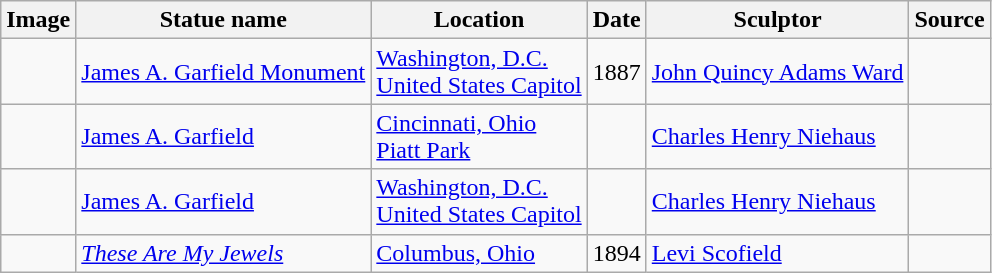<table class="wikitable sortable">
<tr>
<th scope="col" class="unsortable">Image</th>
<th scope="col">Statue name</th>
<th scope="col">Location</th>
<th scope="col">Date</th>
<th scope="col">Sculptor</th>
<th scope="col" class="unsortable">Source</th>
</tr>
<tr>
<td></td>
<td><a href='#'>James A. Garfield Monument</a></td>
<td><a href='#'>Washington, D.C.</a><br><a href='#'>United States Capitol</a></td>
<td>1887</td>
<td><a href='#'>John Quincy Adams Ward</a></td>
<td></td>
</tr>
<tr>
<td></td>
<td><a href='#'>James A. Garfield</a></td>
<td><a href='#'>Cincinnati, Ohio</a><br><a href='#'>Piatt Park</a></td>
<td></td>
<td><a href='#'>Charles Henry Niehaus</a></td>
<td></td>
</tr>
<tr>
<td></td>
<td><a href='#'>James A. Garfield</a></td>
<td><a href='#'>Washington, D.C.</a><br><a href='#'>United States Capitol</a></td>
<td></td>
<td><a href='#'>Charles Henry Niehaus</a></td>
<td></td>
</tr>
<tr>
<td></td>
<td><em><a href='#'>These Are My Jewels</a></em></td>
<td><a href='#'>Columbus, Ohio</a></td>
<td>1894</td>
<td><a href='#'>Levi Scofield</a></td>
</tr>
</table>
